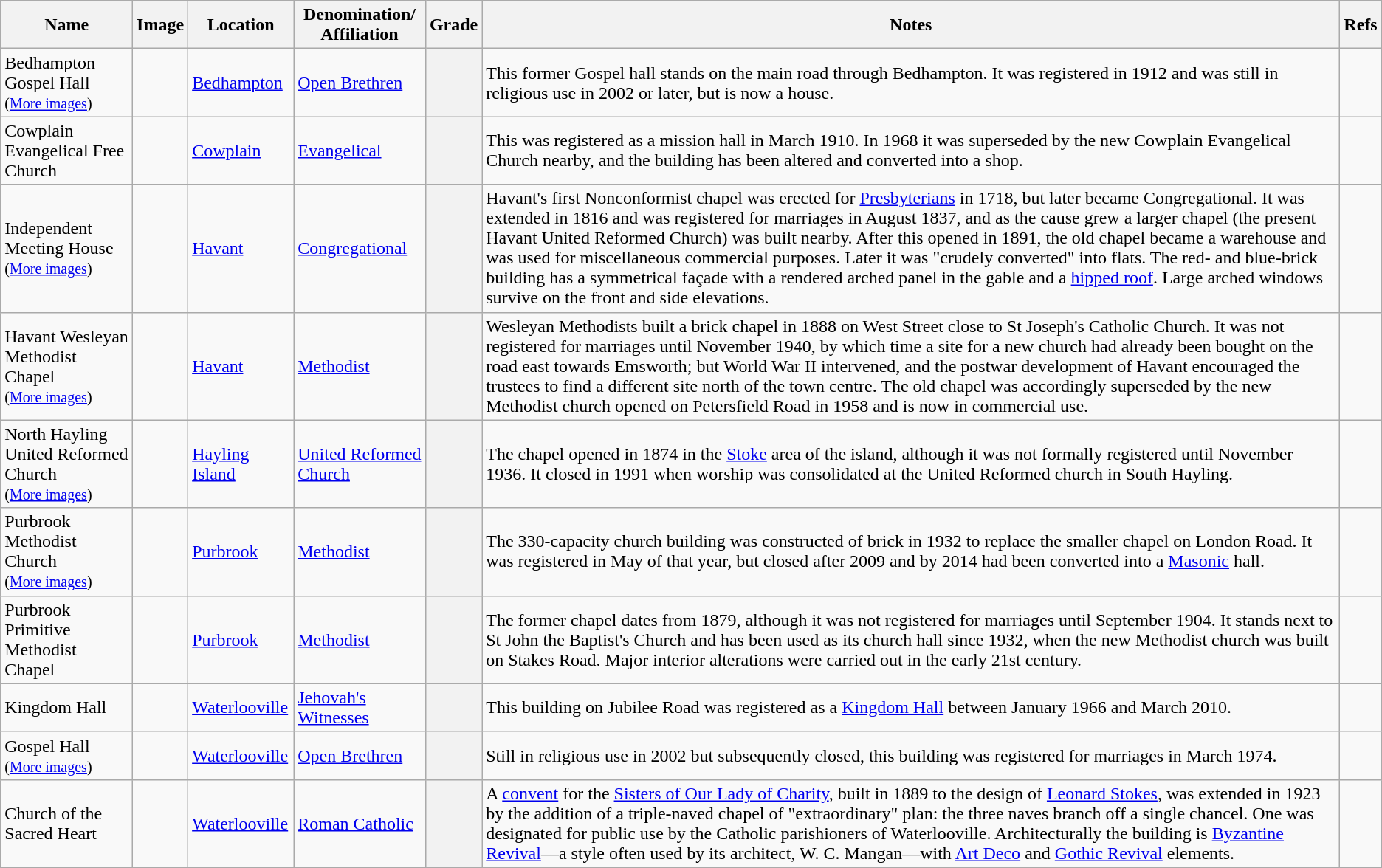<table class="wikitable sortable">
<tr>
<th align="center">Name</th>
<th align="center" class="unsortable">Image</th>
<th align="center">Location</th>
<th align="center">Denomination/<br>Affiliation</th>
<th align="center">Grade</th>
<th align="center" class="unsortable">Notes</th>
<th align="center" class="unsortable">Refs</th>
</tr>
<tr>
<td>Bedhampton Gospel Hall<br><small>(<a href='#'>More images</a>)</small></td>
<td></td>
<td><a href='#'>Bedhampton</a><br></td>
<td><a href='#'>Open Brethren</a></td>
<th align="center"></th>
<td>This former Gospel hall stands on the main road through Bedhampton.  It was registered in 1912 and was still in religious use in 2002 or later, but is now a house.</td>
<td><br></td>
</tr>
<tr>
<td>Cowplain Evangelical Free Church</td>
<td></td>
<td><a href='#'>Cowplain</a><br></td>
<td><a href='#'>Evangelical</a></td>
<th align="center"></th>
<td>This was registered as a mission hall in March 1910.  In 1968 it was superseded by the new Cowplain Evangelical Church nearby, and the building has been altered and converted into a shop.</td>
<td></td>
</tr>
<tr>
<td>Independent Meeting House<br><small>(<a href='#'>More images</a>)</small></td>
<td></td>
<td><a href='#'>Havant</a><br></td>
<td><a href='#'>Congregational</a></td>
<th></th>
<td>Havant's first Nonconformist chapel was erected for <a href='#'>Presbyterians</a> in 1718, but later became Congregational.  It was extended in 1816 and was registered for marriages in August 1837, and as the cause grew a larger chapel (the present Havant United Reformed Church) was built nearby.  After this opened in 1891, the old chapel became a warehouse and was used for miscellaneous commercial purposes.  Later it was "crudely converted" into flats.  The red- and blue-brick building has a symmetrical façade with a rendered arched panel in the gable and a <a href='#'>hipped roof</a>.  Large arched windows survive on the front and side elevations.</td>
<td><br><br><br><br></td>
</tr>
<tr>
<td>Havant Wesleyan Methodist Chapel<br><small>(<a href='#'>More images</a>)</small></td>
<td></td>
<td><a href='#'>Havant</a><br></td>
<td><a href='#'>Methodist</a></td>
<th align="center"></th>
<td>Wesleyan Methodists built a brick chapel in 1888 on West Street close to St Joseph's Catholic Church.  It was not registered for marriages until November 1940, by which time a site for a new church had already been bought on the road east towards Emsworth; but World War II intervened, and the postwar development of Havant encouraged the trustees to find a different site north of the town centre.  The old chapel was accordingly superseded by the new Methodist church opened on Petersfield Road in 1958 and is now in commercial use.</td>
<td><br><br></td>
</tr>
<tr>
<td>North Hayling United Reformed Church<br><small>(<a href='#'>More images</a>)</small></td>
<td></td>
<td><a href='#'>Hayling Island</a><br></td>
<td><a href='#'>United Reformed Church</a></td>
<th align="center"></th>
<td>The chapel opened in 1874 in the <a href='#'>Stoke</a> area of the island, although it was not formally registered until November 1936.  It closed in 1991 when worship was consolidated at the United Reformed church in South Hayling.</td>
<td><br></td>
</tr>
<tr>
<td>Purbrook Methodist Church<br><small>(<a href='#'>More images</a>)</small></td>
<td></td>
<td><a href='#'>Purbrook</a><br></td>
<td><a href='#'>Methodist</a></td>
<th align="center"></th>
<td>The 330-capacity church building was constructed of brick in 1932 to replace the smaller chapel on London Road.  It was registered in May of that year, but closed after 2009 and by 2014 had been converted into a <a href='#'>Masonic</a> hall.</td>
<td><br></td>
</tr>
<tr>
<td>Purbrook Primitive Methodist Chapel</td>
<td></td>
<td><a href='#'>Purbrook</a><br></td>
<td><a href='#'>Methodist</a></td>
<th align="center"></th>
<td>The former chapel dates from 1879, although it was not registered for marriages until September 1904.  It stands next to St John the Baptist's Church and has been used as its church hall since 1932, when the new Methodist church was built on Stakes Road.  Major interior alterations were carried out in the early 21st century.</td>
<td><br><br></td>
</tr>
<tr>
<td>Kingdom Hall</td>
<td></td>
<td><a href='#'>Waterlooville</a><br></td>
<td><a href='#'>Jehovah's Witnesses</a></td>
<th align="center"></th>
<td>This building on Jubilee Road was registered as a <a href='#'>Kingdom Hall</a> between January 1966 and March 2010.</td>
<td></td>
</tr>
<tr>
<td>Gospel Hall<br><small>(<a href='#'>More images</a>)</small></td>
<td></td>
<td><a href='#'>Waterlooville</a><br></td>
<td><a href='#'>Open Brethren</a></td>
<th align="center"></th>
<td>Still in religious use in 2002 but subsequently closed, this building was registered for marriages in March 1974.</td>
<td><br></td>
</tr>
<tr>
<td>Church of the Sacred Heart</td>
<td></td>
<td><a href='#'>Waterlooville</a><br></td>
<td><a href='#'>Roman Catholic</a></td>
<th></th>
<td>A <a href='#'>convent</a> for the <a href='#'>Sisters of Our Lady of Charity</a>, built in 1889 to the design of <a href='#'>Leonard Stokes</a>, was extended in 1923 by the addition of a triple-naved chapel of "extraordinary" plan: the three naves branch off a single chancel.  One was designated for public use by the Catholic parishioners of Waterlooville.  Architecturally the building is <a href='#'>Byzantine Revival</a>—a style often used by its architect, W. C. Mangan—with <a href='#'>Art Deco</a> and <a href='#'>Gothic Revival</a> elements.</td>
<td><br><br></td>
</tr>
<tr>
</tr>
</table>
